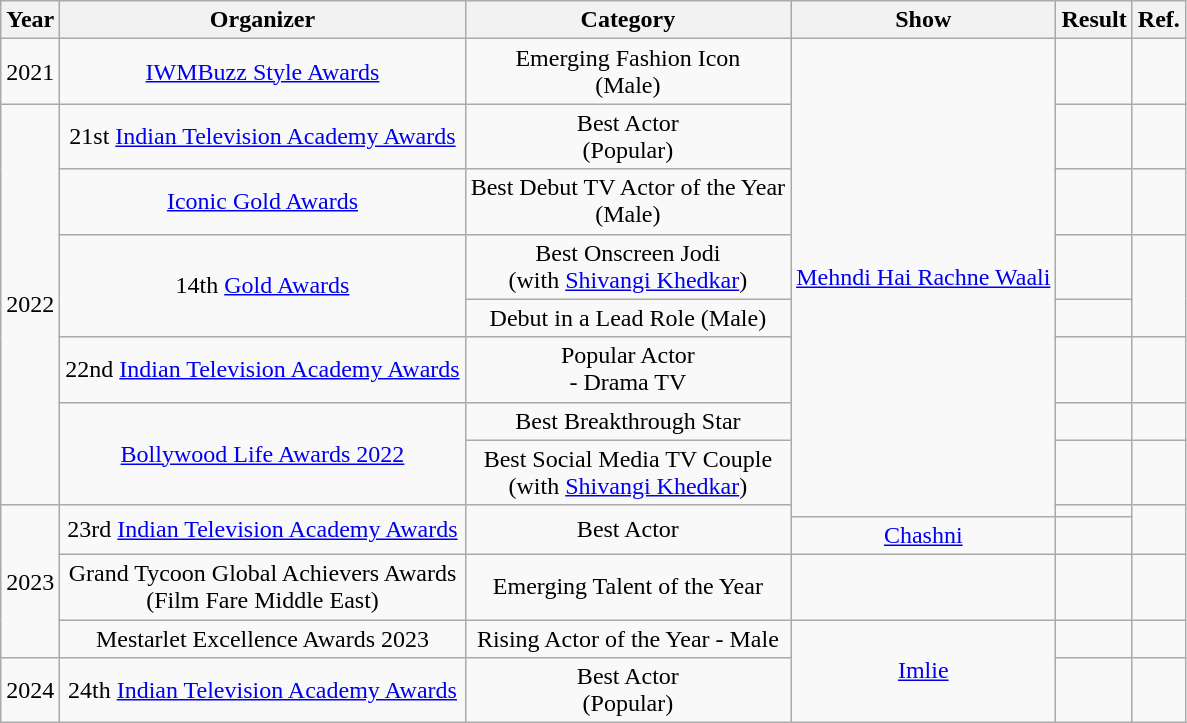<table class="wikitable sortable" style="text-align:center;">
<tr>
<th>Year</th>
<th>Organizer</th>
<th>Category</th>
<th>Show</th>
<th>Result</th>
<th>Ref.</th>
</tr>
<tr>
<td>2021</td>
<td><a href='#'>IWMBuzz Style Awards</a></td>
<td>Emerging Fashion Icon<br>(Male)</td>
<td rowspan ="9"><a href='#'>Mehndi Hai Rachne Waali</a></td>
<td></td>
<td></td>
</tr>
<tr>
<td rowspan ="7">2022</td>
<td>21st <a href='#'>Indian Television Academy Awards</a></td>
<td>Best Actor<br>(Popular)</td>
<td><br></td>
<td></td>
</tr>
<tr>
<td><a href='#'>Iconic Gold Awards</a></td>
<td>Best Debut TV Actor of the Year<br>(Male)</td>
<td></td>
<td></td>
</tr>
<tr>
<td rowspan ="2">14th <a href='#'>Gold Awards</a></td>
<td>Best Onscreen Jodi<br>(with <a href='#'>Shivangi Khedkar</a>)</td>
<td></td>
<td rowspan ="2"></td>
</tr>
<tr>
<td>Debut in a Lead Role (Male)</td>
<td></td>
</tr>
<tr>
<td>22nd <a href='#'>Indian Television Academy Awards</a></td>
<td>Popular Actor<br>- Drama TV</td>
<td></td>
<td></td>
</tr>
<tr>
<td rowspan = "2"><a href='#'>Bollywood Life Awards 2022</a></td>
<td>Best Breakthrough Star</td>
<td></td>
<td></td>
</tr>
<tr>
<td>Best Social Media TV Couple<br>(with <a href='#'>Shivangi Khedkar</a>)</td>
<td></td>
<td></td>
</tr>
<tr>
<td rowspan ="4">2023</td>
<td rowspan ="2">23rd <a href='#'>Indian Television Academy Awards</a></td>
<td rowspan ="2">Best Actor</td>
<td></td>
<td rowspan ="2"></td>
</tr>
<tr>
<td><a href='#'>Chashni</a></td>
<td></td>
</tr>
<tr>
<td>Grand Tycoon Global Achievers Awards<br>(Film Fare Middle East)</td>
<td>Emerging Talent of the Year</td>
<td></td>
<td></td>
<td></td>
</tr>
<tr>
<td>Mestarlet Excellence Awards 2023</td>
<td>Rising Actor of the Year - Male</td>
<td rowspan ="2"><a href='#'>Imlie</a></td>
<td></td>
<td></td>
</tr>
<tr>
<td>2024</td>
<td>24th <a href='#'>Indian Television Academy Awards</a></td>
<td>Best Actor<br>(Popular)</td>
<td></td>
<td></td>
</tr>
</table>
